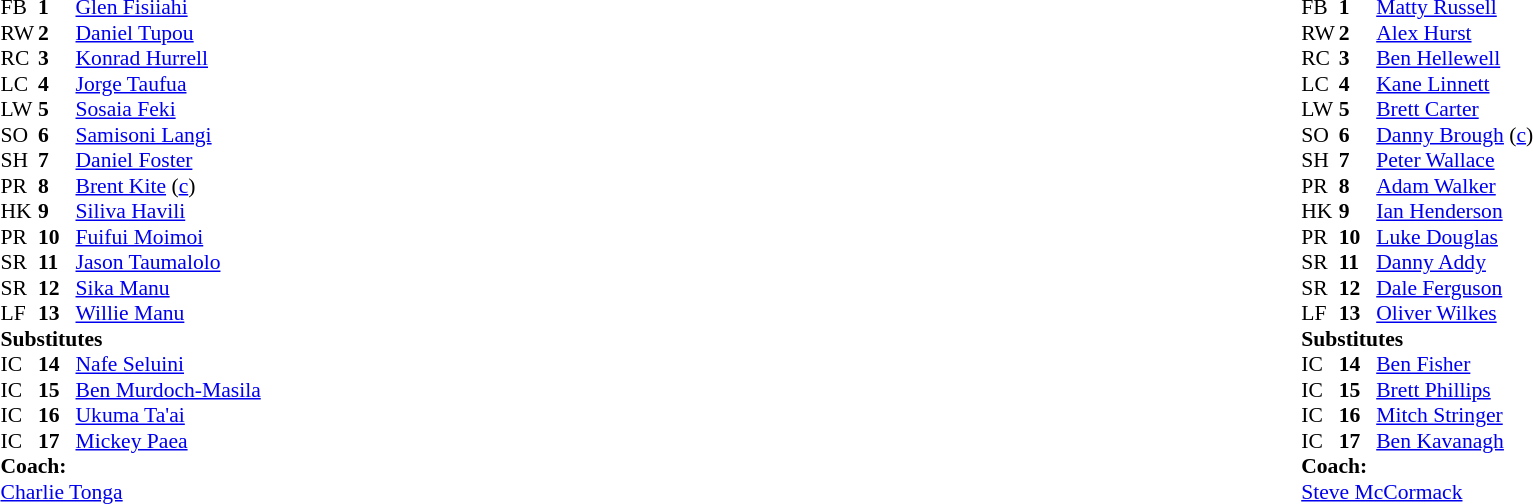<table width="100%">
<tr>
<td valign="top" width="50%"><br><table style="font-size: 90%" cellspacing="0" cellpadding="0">
<tr>
<th width="25"></th>
<th width="25"></th>
</tr>
<tr>
<td>FB</td>
<td><strong>1</strong></td>
<td><a href='#'>Glen Fisiiahi</a></td>
</tr>
<tr>
<td>RW</td>
<td><strong>2</strong></td>
<td><a href='#'>Daniel Tupou</a></td>
</tr>
<tr>
<td>RC</td>
<td><strong>3</strong></td>
<td><a href='#'>Konrad Hurrell</a></td>
</tr>
<tr>
<td>LC</td>
<td><strong>4</strong></td>
<td><a href='#'>Jorge Taufua</a></td>
</tr>
<tr>
<td>LW</td>
<td><strong>5</strong></td>
<td><a href='#'>Sosaia Feki</a></td>
</tr>
<tr>
<td>SO</td>
<td><strong>6</strong></td>
<td><a href='#'>Samisoni Langi</a></td>
</tr>
<tr>
<td>SH</td>
<td><strong>7</strong></td>
<td><a href='#'>Daniel Foster</a></td>
</tr>
<tr>
<td>PR</td>
<td><strong>8</strong></td>
<td><a href='#'>Brent Kite</a> (<a href='#'>c</a>)</td>
</tr>
<tr>
<td>HK</td>
<td><strong>9</strong></td>
<td><a href='#'>Siliva Havili</a></td>
</tr>
<tr>
<td>PR</td>
<td><strong>10</strong></td>
<td><a href='#'>Fuifui Moimoi</a></td>
</tr>
<tr>
<td>SR</td>
<td><strong>11</strong></td>
<td><a href='#'>Jason Taumalolo</a></td>
</tr>
<tr>
<td>SR</td>
<td><strong>12</strong></td>
<td><a href='#'>Sika Manu</a></td>
</tr>
<tr>
<td>LF</td>
<td><strong>13</strong></td>
<td><a href='#'>Willie Manu</a></td>
</tr>
<tr>
<td colspan=3><strong>Substitutes</strong></td>
</tr>
<tr>
<td>IC</td>
<td><strong>14</strong></td>
<td><a href='#'>Nafe Seluini</a></td>
</tr>
<tr>
<td>IC</td>
<td><strong>15</strong></td>
<td><a href='#'>Ben Murdoch-Masila</a></td>
</tr>
<tr>
<td>IC</td>
<td><strong>16</strong></td>
<td><a href='#'>Ukuma Ta'ai</a></td>
</tr>
<tr>
<td>IC</td>
<td><strong>17</strong></td>
<td><a href='#'>Mickey Paea</a></td>
</tr>
<tr>
<td colspan=3><strong>Coach:</strong></td>
</tr>
<tr>
<td colspan="4"> <a href='#'>Charlie Tonga</a></td>
</tr>
</table>
</td>
<td valign="top" width="50%"><br><table style="font-size: 90%" cellspacing="0" cellpadding="0" align="center">
<tr>
<th width="25"></th>
<th width="25"></th>
</tr>
<tr>
<td>FB</td>
<td><strong>1</strong></td>
<td><a href='#'>Matty Russell</a></td>
</tr>
<tr>
<td>RW</td>
<td><strong>2</strong></td>
<td><a href='#'>Alex Hurst</a></td>
</tr>
<tr>
<td>RC</td>
<td><strong>3</strong></td>
<td><a href='#'>Ben Hellewell</a></td>
</tr>
<tr>
<td>LC</td>
<td><strong>4</strong></td>
<td><a href='#'>Kane Linnett</a></td>
</tr>
<tr>
<td>LW</td>
<td><strong>5</strong></td>
<td><a href='#'>Brett Carter</a></td>
</tr>
<tr>
<td>SO</td>
<td><strong>6</strong></td>
<td><a href='#'>Danny Brough</a> (<a href='#'>c</a>)</td>
</tr>
<tr>
<td>SH</td>
<td><strong>7</strong></td>
<td><a href='#'>Peter Wallace</a></td>
</tr>
<tr>
<td>PR</td>
<td><strong>8</strong></td>
<td><a href='#'>Adam Walker</a></td>
</tr>
<tr>
<td>HK</td>
<td><strong>9</strong></td>
<td><a href='#'>Ian Henderson</a></td>
</tr>
<tr>
<td>PR</td>
<td><strong>10</strong></td>
<td><a href='#'>Luke Douglas</a></td>
</tr>
<tr>
<td>SR</td>
<td><strong>11</strong></td>
<td><a href='#'>Danny Addy</a></td>
</tr>
<tr>
<td>SR</td>
<td><strong>12</strong></td>
<td><a href='#'>Dale Ferguson</a></td>
</tr>
<tr>
<td>LF</td>
<td><strong>13</strong></td>
<td><a href='#'>Oliver Wilkes</a></td>
</tr>
<tr>
<td colspan=3><strong>Substitutes</strong></td>
</tr>
<tr>
<td>IC</td>
<td><strong>14</strong></td>
<td><a href='#'>Ben Fisher</a></td>
</tr>
<tr>
<td>IC</td>
<td><strong>15</strong></td>
<td><a href='#'>Brett Phillips</a></td>
</tr>
<tr>
<td>IC</td>
<td><strong>16</strong></td>
<td><a href='#'>Mitch Stringer</a></td>
</tr>
<tr>
<td>IC</td>
<td><strong>17</strong></td>
<td><a href='#'>Ben Kavanagh</a></td>
</tr>
<tr>
<td colspan=3><strong>Coach:</strong></td>
</tr>
<tr>
<td colspan="4"> <a href='#'>Steve McCormack</a></td>
</tr>
</table>
</td>
</tr>
</table>
